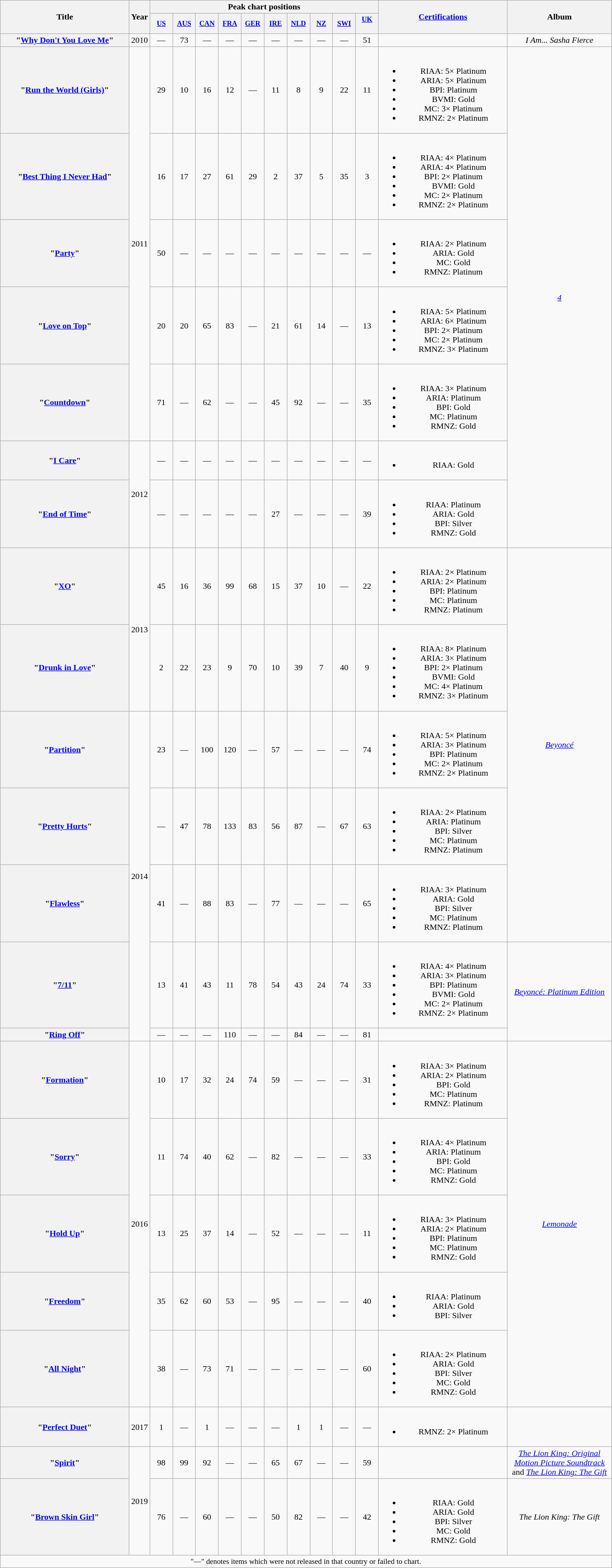<table class="wikitable plainrowheaders" style="text-align: center;" border="1">
<tr>
<th scope="col" rowspan="2" style="width:15em;">Title</th>
<th scope="col" rowspan="2" style="width:1em;">Year</th>
<th scope="col" colspan="10">Peak chart positions</th>
<th scope="col" rowspan="2" style="width:15em;"><a href='#'>Certifications</a></th>
<th scope="col" rowspan="2" style="width:12em;">Album</th>
</tr>
<tr>
<th scope="col" style="width:2.75em;font-size:85%;"><a href='#'>US</a><br></th>
<th scope="col" style="width:2.75em;font-size:85%;"><a href='#'>AUS</a><br></th>
<th scope="col" style="width:2.75em;font-size:85%;"><a href='#'>CAN</a><br></th>
<th scope="col" style="width:2.75em;font-size:85%;"><a href='#'>FRA</a><br></th>
<th scope="col" style="width:2.75em;font-size:85%;"><a href='#'>GER</a><br></th>
<th scope="col" style="width:2.75em;font-size:85%;"><a href='#'>IRE</a><br></th>
<th scope="col" style="width:2.75em;font-size:85%;"><a href='#'>NLD</a><br></th>
<th scope="col" style="width:2.75em;font-size:85%;"><a href='#'>NZ</a><br></th>
<th scope="col" style="width:2.75em;font-size:85%;"><a href='#'>SWI</a><br></th>
<th scope="col" style="width:2.75em;font-size:85%;"><a href='#'>UK</a><br><br></th>
</tr>
<tr>
<th scope="row">"<a href='#'>Why Don't You Love Me</a>"</th>
<td>2010</td>
<td>—</td>
<td>73</td>
<td>—</td>
<td>—</td>
<td>—</td>
<td>—</td>
<td>—</td>
<td>—</td>
<td>—</td>
<td>51</td>
<td></td>
<td rowspan="1"><em>I Am... Sasha Fierce</em></td>
</tr>
<tr>
<th scope="row">"<a href='#'>Run the World (Girls)</a>"</th>
<td rowspan="5">2011</td>
<td>29</td>
<td>10</td>
<td>16</td>
<td>12</td>
<td>—</td>
<td>11</td>
<td>8</td>
<td>9</td>
<td>22</td>
<td>11</td>
<td><br><ul><li>RIAA: 5× Platinum</li><li>ARIA: 5× Platinum</li><li>BPI: Platinum</li><li>BVMI: Gold</li><li>MC: 3× Platinum</li><li>RMNZ: 2× Platinum</li></ul></td>
<td rowspan="7"><em><a href='#'>4</a></em></td>
</tr>
<tr>
<th scope="row">"<a href='#'>Best Thing I Never Had</a>"</th>
<td>16</td>
<td>17</td>
<td>27</td>
<td>61</td>
<td>29</td>
<td>2</td>
<td>37</td>
<td>5</td>
<td>35</td>
<td>3</td>
<td><br><ul><li>RIAA: 4× Platinum</li><li>ARIA: 4× Platinum</li><li>BPI: 2× Platinum</li><li>BVMI: Gold</li><li>MC: 2× Platinum</li><li>RMNZ: 2× Platinum</li></ul></td>
</tr>
<tr>
<th scope="row">"<a href='#'>Party</a>"<br></th>
<td>50</td>
<td>—</td>
<td>—</td>
<td>—</td>
<td>—</td>
<td>—</td>
<td>—</td>
<td>—</td>
<td>—</td>
<td>—</td>
<td><br><ul><li>RIAA: 2× Platinum</li><li>ARIA: Gold</li><li>MC: Gold</li><li>RMNZ: Platinum</li></ul></td>
</tr>
<tr>
<th scope="row">"<a href='#'>Love on Top</a>"</th>
<td>20</td>
<td>20</td>
<td>65</td>
<td>83</td>
<td>—</td>
<td>21</td>
<td>61</td>
<td>14</td>
<td>—</td>
<td>13</td>
<td><br><ul><li>RIAA: 5× Platinum</li><li>ARIA: 6× Platinum</li><li>BPI: 2× Platinum</li><li>MC: 2× Platinum</li><li>RMNZ: 3× Platinum</li></ul></td>
</tr>
<tr>
<th scope="row">"<a href='#'>Countdown</a>"</th>
<td>71</td>
<td>—</td>
<td>62</td>
<td>—</td>
<td>—</td>
<td>45</td>
<td>92</td>
<td>—</td>
<td>—</td>
<td>35</td>
<td><br><ul><li>RIAA: 3× Platinum</li><li>ARIA: Platinum</li><li>BPI: Gold</li><li>MC: Platinum</li><li>RMNZ: Gold</li></ul></td>
</tr>
<tr>
<th scope="row">"<a href='#'>I Care</a>"</th>
<td rowspan="2">2012</td>
<td>—</td>
<td>—</td>
<td>—</td>
<td>—</td>
<td>—</td>
<td>—</td>
<td>—</td>
<td>—</td>
<td>—</td>
<td>—</td>
<td><br><ul><li>RIAA: Gold</li></ul></td>
</tr>
<tr>
<th scope="row">"<a href='#'>End of Time</a>"</th>
<td>—</td>
<td>—</td>
<td>—</td>
<td>—</td>
<td>—</td>
<td>27</td>
<td>—</td>
<td>—</td>
<td>—</td>
<td>39</td>
<td><br><ul><li>RIAA: Platinum</li><li>ARIA: Gold</li><li>BPI: Silver</li><li>RMNZ: Gold</li></ul></td>
</tr>
<tr>
<th scope="row">"<a href='#'>XO</a>"</th>
<td rowspan="2">2013</td>
<td>45</td>
<td>16</td>
<td>36</td>
<td>99</td>
<td>68</td>
<td>15</td>
<td>37</td>
<td>10</td>
<td>—</td>
<td>22</td>
<td><br><ul><li>RIAA: 2× Platinum</li><li>ARIA: 2× Platinum</li><li>BPI: Platinum</li><li>MC: Platinum</li><li>RMNZ: Platinum</li></ul></td>
<td rowspan="5"><em><a href='#'>Beyoncé</a></em></td>
</tr>
<tr>
<th scope="row">"<a href='#'>Drunk in Love</a>"<br></th>
<td>2</td>
<td>22</td>
<td>23</td>
<td>9</td>
<td>70</td>
<td>10</td>
<td>39</td>
<td>7</td>
<td>40</td>
<td>9</td>
<td><br><ul><li>RIAA: 8× Platinum</li><li>ARIA: 3× Platinum</li><li>BPI: 2× Platinum</li><li>BVMI: Gold</li><li>MC: 4× Platinum</li><li>RMNZ: 3× Platinum</li></ul></td>
</tr>
<tr>
<th scope="row">"<a href='#'>Partition</a>"</th>
<td rowspan="5">2014</td>
<td>23</td>
<td>—</td>
<td>100</td>
<td>120</td>
<td>—</td>
<td>57</td>
<td>—</td>
<td>—</td>
<td>—</td>
<td>74</td>
<td><br><ul><li>RIAA: 5× Platinum</li><li>ARIA: 3× Platinum</li><li>BPI: Platinum</li><li>MC: 2× Platinum</li><li>RMNZ: 2× Platinum</li></ul></td>
</tr>
<tr>
<th scope="row">"<a href='#'>Pretty Hurts</a>"</th>
<td>—</td>
<td>47</td>
<td>78</td>
<td>133</td>
<td>83</td>
<td>56</td>
<td>87</td>
<td>—</td>
<td>67</td>
<td>63</td>
<td><br><ul><li>RIAA: 2× Platinum</li><li>ARIA: Platinum</li><li>BPI: Silver</li><li>MC: Platinum</li><li>RMNZ: Platinum</li></ul></td>
</tr>
<tr>
<th scope="row">"<a href='#'>Flawless</a>"<br></th>
<td>41</td>
<td>—</td>
<td>88</td>
<td>83</td>
<td>—</td>
<td>77</td>
<td>—</td>
<td>—</td>
<td>—</td>
<td>65</td>
<td><br><ul><li>RIAA: 3× Platinum</li><li>ARIA: Gold</li><li>BPI: Silver</li><li>MC: Platinum</li><li>RMNZ: Platinum</li></ul></td>
</tr>
<tr>
<th scope="row">"<a href='#'>7/11</a>"</th>
<td>13</td>
<td>41</td>
<td>43</td>
<td>11</td>
<td>78</td>
<td>54</td>
<td>43</td>
<td>24</td>
<td>74</td>
<td>33</td>
<td><br><ul><li>RIAA: 4× Platinum</li><li>ARIA: 3× Platinum</li><li>BPI: Platinum</li><li>BVMI: Gold</li><li>MC: 2× Platinum</li><li>RMNZ: 2× Platinum</li></ul></td>
<td rowspan="2"><em><a href='#'>Beyoncé: Platinum Edition</a></em></td>
</tr>
<tr>
<th scope="row">"<a href='#'>Ring Off</a>"</th>
<td>—</td>
<td>—</td>
<td>—</td>
<td>110</td>
<td>—</td>
<td>—</td>
<td>84</td>
<td>—</td>
<td>—</td>
<td>81</td>
<td></td>
</tr>
<tr>
<th scope="row">"<a href='#'>Formation</a>"</th>
<td rowspan="5">2016</td>
<td>10</td>
<td>17</td>
<td>32</td>
<td>24</td>
<td>74</td>
<td>59</td>
<td>—</td>
<td>—</td>
<td>—</td>
<td>31</td>
<td><br><ul><li>RIAA: 3× Platinum</li><li>ARIA: 2× Platinum</li><li>BPI: Gold</li><li>MC: Platinum</li><li>RMNZ: Platinum</li></ul></td>
<td rowspan="5"><em><a href='#'>Lemonade</a></em></td>
</tr>
<tr>
<th scope="row">"<a href='#'>Sorry</a>"</th>
<td>11</td>
<td>74</td>
<td>40</td>
<td>62</td>
<td>—</td>
<td>82</td>
<td>—</td>
<td>—</td>
<td>—</td>
<td>33</td>
<td><br><ul><li>RIAA: 4× Platinum</li><li>ARIA: Platinum</li><li>BPI: Gold</li><li>MC: Platinum</li><li>RMNZ: Gold</li></ul></td>
</tr>
<tr>
<th scope="row">"<a href='#'>Hold Up</a>"</th>
<td>13</td>
<td>25</td>
<td>37</td>
<td>14</td>
<td>—</td>
<td>52</td>
<td>—</td>
<td>—</td>
<td>—</td>
<td>11</td>
<td><br><ul><li>RIAA: 3× Platinum</li><li>ARIA: 2× Platinum</li><li>BPI: Platinum</li><li>MC: Platinum</li><li>RMNZ: Gold</li></ul></td>
</tr>
<tr>
<th scope="row">"<a href='#'>Freedom</a>"<br></th>
<td>35</td>
<td>62</td>
<td>60</td>
<td>53</td>
<td>—</td>
<td>95</td>
<td>—</td>
<td>—</td>
<td>—</td>
<td>40</td>
<td><br><ul><li>RIAA: Platinum</li><li>ARIA: Gold</li><li>BPI: Silver</li></ul></td>
</tr>
<tr>
<th scope="row">"<a href='#'>All Night</a>"</th>
<td>38</td>
<td>—</td>
<td>73</td>
<td>71</td>
<td>—</td>
<td>—</td>
<td>—</td>
<td>—</td>
<td>—</td>
<td>60</td>
<td><br><ul><li>RIAA: 2× Platinum</li><li>ARIA: Gold</li><li>BPI: Silver </li><li>MC: Gold</li><li>RMNZ: Gold</li></ul></td>
</tr>
<tr>
<th scope="row">"<a href='#'>Perfect Duet</a>"<br></th>
<td>2017</td>
<td>1</td>
<td>—</td>
<td>1</td>
<td>—</td>
<td>—</td>
<td>—</td>
<td>1</td>
<td>1</td>
<td>—</td>
<td>—</td>
<td><br><ul><li>RMNZ: 2× Platinum</li></ul></td>
<td></td>
</tr>
<tr>
<th scope="row">"<a href='#'>Spirit</a>"</th>
<td rowspan="2">2019</td>
<td>98</td>
<td>99</td>
<td>92</td>
<td>—</td>
<td>—</td>
<td>65</td>
<td>67</td>
<td>—</td>
<td>—</td>
<td>59</td>
<td></td>
<td><em><a href='#'>The Lion King: Original Motion Picture Soundtrack</a></em> and <em><a href='#'>The Lion King: The Gift</a></em></td>
</tr>
<tr>
<th scope="row">"<a href='#'>Brown Skin Girl</a>"<br></th>
<td>76</td>
<td>—</td>
<td>60</td>
<td>—</td>
<td>—</td>
<td>50</td>
<td>82</td>
<td>—</td>
<td>—</td>
<td>42</td>
<td><br><ul><li>RIAA: Gold</li><li>ARIA: Gold</li><li>BPI: Silver</li><li>MC: Gold</li><li>RMNZ: Gold</li></ul></td>
<td><em>The Lion King: The Gift</em></td>
</tr>
<tr>
<td colspan="20" align="center" style="font-size:90%;">"—" denotes items which were not released in that country or failed to chart.</td>
</tr>
</table>
